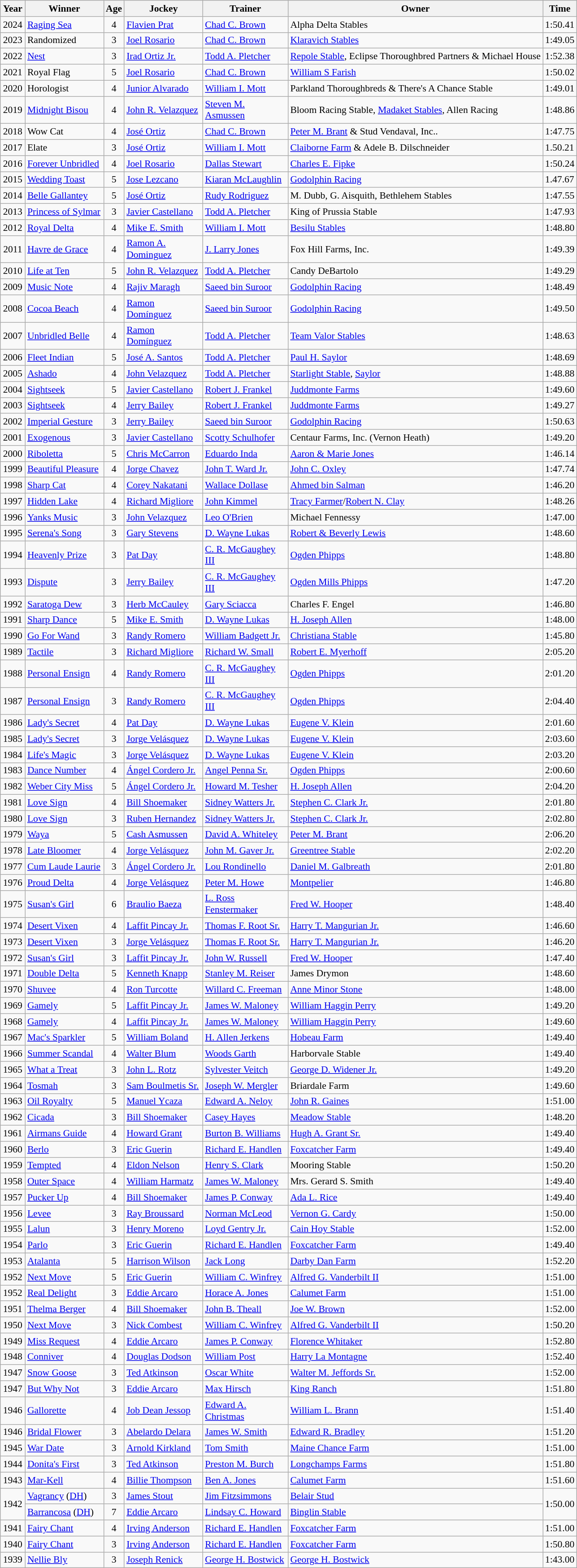<table class="wikitable sortable" style="font-size:90%">
<tr>
<th style="width:30px">Year</th>
<th style="width:110px">Winner</th>
<th style="width:20px">Age</th>
<th style="width:110px">Jockey</th>
<th style="width:120px">Trainer</th>
<th>Owner</th>
<th style="width:25px">Time</th>
</tr>
<tr>
<td align=center>2024</td>
<td><a href='#'>Raging Sea</a></td>
<td align=center>4</td>
<td><a href='#'>Flavien Prat</a></td>
<td><a href='#'>Chad C. Brown</a></td>
<td>Alpha Delta Stables</td>
<td>1:50.41</td>
</tr>
<tr>
<td align=center>2023</td>
<td>Randomized</td>
<td align=center>3</td>
<td><a href='#'>Joel Rosario</a></td>
<td><a href='#'>Chad C. Brown</a></td>
<td><a href='#'>Klaravich Stables</a></td>
<td>1:49.05</td>
</tr>
<tr>
<td align=center>2022</td>
<td><a href='#'>Nest</a></td>
<td align=center>3</td>
<td><a href='#'>Irad Ortiz Jr.</a></td>
<td><a href='#'>Todd A. Pletcher</a></td>
<td><a href='#'>Repole Stable</a>, Eclipse Thoroughbred Partners & Michael House</td>
<td>1:52.38</td>
</tr>
<tr>
<td align=center>2021</td>
<td>Royal Flag</td>
<td align=center>5</td>
<td><a href='#'>Joel Rosario</a></td>
<td><a href='#'>Chad C. Brown</a></td>
<td><a href='#'>William S Farish</a></td>
<td>1:50.02</td>
</tr>
<tr>
<td align=center>2020</td>
<td>Horologist</td>
<td align=center>4</td>
<td><a href='#'>Junior Alvarado</a></td>
<td><a href='#'>William I. Mott</a></td>
<td>Parkland Thoroughbreds & There's A Chance Stable</td>
<td>1:49.01</td>
</tr>
<tr>
<td align=center>2019</td>
<td><a href='#'>Midnight Bisou</a></td>
<td align=center>4</td>
<td><a href='#'>John R. Velazquez</a></td>
<td><a href='#'>Steven M. Asmussen</a></td>
<td>Bloom Racing Stable, <a href='#'>Madaket Stables</a>, Allen Racing</td>
<td>1:48.86</td>
</tr>
<tr>
<td align=center>2018</td>
<td>Wow Cat</td>
<td align=center>4</td>
<td><a href='#'>José Ortiz</a></td>
<td><a href='#'>Chad C. Brown</a></td>
<td><a href='#'>Peter M. Brant</a> & Stud Vendaval, Inc..</td>
<td>1:47.75</td>
</tr>
<tr>
<td align=center>2017</td>
<td>Elate</td>
<td align=center>3</td>
<td><a href='#'>José Ortiz</a></td>
<td><a href='#'>William I. Mott</a></td>
<td><a href='#'>Claiborne Farm</a> & Adele B. Dilschneider</td>
<td>1.50.21</td>
</tr>
<tr>
<td align=center>2016</td>
<td><a href='#'>Forever Unbridled</a></td>
<td align=center>4</td>
<td><a href='#'>Joel Rosario</a></td>
<td><a href='#'>Dallas Stewart</a></td>
<td><a href='#'>Charles E. Fipke</a></td>
<td>1:50.24</td>
</tr>
<tr>
<td align=center>2015</td>
<td><a href='#'>Wedding Toast</a></td>
<td align=center>5</td>
<td><a href='#'>Jose Lezcano</a></td>
<td><a href='#'>Kiaran McLaughlin</a></td>
<td><a href='#'>Godolphin Racing</a></td>
<td>1.47.67</td>
</tr>
<tr>
<td align=center>2014</td>
<td><a href='#'>Belle Gallantey</a></td>
<td align=center>5</td>
<td><a href='#'>José Ortiz</a></td>
<td><a href='#'>Rudy Rodriguez</a></td>
<td>M. Dubb, G. Aisquith, Bethlehem Stables</td>
<td>1:47.55</td>
</tr>
<tr>
<td align=center>2013</td>
<td><a href='#'>Princess of Sylmar</a></td>
<td align=center>3</td>
<td><a href='#'>Javier Castellano</a></td>
<td><a href='#'>Todd A. Pletcher</a></td>
<td>King of Prussia Stable</td>
<td>1:47.93</td>
</tr>
<tr>
<td align=center>2012</td>
<td><a href='#'>Royal Delta</a></td>
<td align=center>4</td>
<td><a href='#'>Mike E. Smith</a></td>
<td><a href='#'>William I. Mott</a></td>
<td><a href='#'>Besilu Stables</a></td>
<td>1:48.80</td>
</tr>
<tr>
<td align=center>2011</td>
<td><a href='#'>Havre de Grace</a></td>
<td align=center>4</td>
<td><a href='#'>Ramon A. Dominguez</a></td>
<td><a href='#'>J. Larry Jones</a></td>
<td>Fox Hill Farms, Inc.</td>
<td>1:49.39</td>
</tr>
<tr>
<td align=center>2010</td>
<td><a href='#'>Life at Ten</a></td>
<td align=center>5</td>
<td><a href='#'>John R. Velazquez</a></td>
<td><a href='#'>Todd A. Pletcher</a></td>
<td>Candy DeBartolo</td>
<td>1:49.29</td>
</tr>
<tr>
<td align=center>2009</td>
<td><a href='#'>Music Note</a></td>
<td align=center>4</td>
<td><a href='#'>Rajiv Maragh</a></td>
<td><a href='#'>Saeed bin Suroor</a></td>
<td><a href='#'>Godolphin Racing</a></td>
<td>1:48.49</td>
</tr>
<tr>
<td align=center>2008</td>
<td><a href='#'>Cocoa Beach</a></td>
<td align=center>4</td>
<td><a href='#'>Ramon Domínguez</a></td>
<td><a href='#'>Saeed bin Suroor</a></td>
<td><a href='#'>Godolphin Racing</a></td>
<td>1:49.50</td>
</tr>
<tr>
<td align=center>2007</td>
<td><a href='#'>Unbridled Belle</a></td>
<td align=center>4</td>
<td><a href='#'>Ramon Domínguez</a></td>
<td><a href='#'>Todd A. Pletcher</a></td>
<td><a href='#'>Team Valor Stables</a></td>
<td>1:48.63</td>
</tr>
<tr>
<td align=center>2006</td>
<td><a href='#'>Fleet Indian</a></td>
<td align=center>5</td>
<td><a href='#'>José A. Santos</a></td>
<td><a href='#'>Todd A. Pletcher</a></td>
<td><a href='#'>Paul H. Saylor</a></td>
<td>1:48.69</td>
</tr>
<tr>
<td align=center>2005</td>
<td><a href='#'>Ashado</a></td>
<td align=center>4</td>
<td><a href='#'>John Velazquez</a></td>
<td><a href='#'>Todd A. Pletcher</a></td>
<td><a href='#'>Starlight Stable</a>, <a href='#'>Saylor</a></td>
<td>1:48.88</td>
</tr>
<tr>
<td align=center>2004</td>
<td><a href='#'>Sightseek</a></td>
<td align=center>5</td>
<td><a href='#'>Javier Castellano</a></td>
<td><a href='#'>Robert J. Frankel</a></td>
<td><a href='#'>Juddmonte Farms</a></td>
<td>1:49.60</td>
</tr>
<tr>
<td align=center>2003</td>
<td><a href='#'>Sightseek</a></td>
<td align=center>4</td>
<td><a href='#'>Jerry Bailey</a></td>
<td><a href='#'>Robert J. Frankel</a></td>
<td><a href='#'>Juddmonte Farms</a></td>
<td>1:49.27</td>
</tr>
<tr>
<td align=center>2002</td>
<td><a href='#'>Imperial Gesture</a></td>
<td align=center>3</td>
<td><a href='#'>Jerry Bailey</a></td>
<td><a href='#'>Saeed bin Suroor</a></td>
<td><a href='#'>Godolphin Racing</a></td>
<td>1:50.63</td>
</tr>
<tr>
<td align=center>2001</td>
<td><a href='#'>Exogenous</a></td>
<td align=center>3</td>
<td><a href='#'>Javier Castellano</a></td>
<td><a href='#'>Scotty Schulhofer</a></td>
<td>Centaur Farms, Inc. (Vernon Heath)</td>
<td>1:49.20</td>
</tr>
<tr>
<td align=center>2000</td>
<td><a href='#'>Riboletta</a></td>
<td align=center>5</td>
<td><a href='#'>Chris McCarron</a></td>
<td><a href='#'>Eduardo Inda</a></td>
<td><a href='#'>Aaron & Marie Jones</a></td>
<td>1:46.14</td>
</tr>
<tr>
<td align=center>1999</td>
<td><a href='#'>Beautiful Pleasure</a></td>
<td align=center>4</td>
<td><a href='#'>Jorge Chavez</a></td>
<td><a href='#'>John T. Ward Jr.</a></td>
<td><a href='#'>John C. Oxley</a></td>
<td>1:47.74</td>
</tr>
<tr>
<td align=center>1998</td>
<td><a href='#'>Sharp Cat</a></td>
<td align=center>4</td>
<td><a href='#'>Corey Nakatani</a></td>
<td><a href='#'>Wallace Dollase</a></td>
<td><a href='#'>Ahmed bin Salman</a></td>
<td>1:46.20</td>
</tr>
<tr>
<td align=center>1997</td>
<td><a href='#'>Hidden Lake</a></td>
<td align=center>4</td>
<td><a href='#'>Richard Migliore</a></td>
<td><a href='#'>John Kimmel</a></td>
<td><a href='#'>Tracy Farmer</a>/<a href='#'>Robert N. Clay</a></td>
<td>1:48.26</td>
</tr>
<tr>
<td align=center>1996</td>
<td><a href='#'>Yanks Music</a></td>
<td align=center>3</td>
<td><a href='#'>John Velazquez</a></td>
<td><a href='#'>Leo O'Brien</a></td>
<td>Michael Fennessy</td>
<td>1:47.00</td>
</tr>
<tr>
<td align=center>1995</td>
<td><a href='#'>Serena's Song</a></td>
<td align=center>3</td>
<td><a href='#'>Gary Stevens</a></td>
<td><a href='#'>D. Wayne Lukas</a></td>
<td><a href='#'>Robert & Beverly Lewis</a></td>
<td>1:48.60</td>
</tr>
<tr>
<td align=center>1994</td>
<td><a href='#'>Heavenly Prize</a></td>
<td align=center>3</td>
<td><a href='#'>Pat Day</a></td>
<td><a href='#'>C. R. McGaughey III</a></td>
<td><a href='#'>Ogden Phipps</a></td>
<td>1:48.80</td>
</tr>
<tr>
<td align=center>1993</td>
<td><a href='#'>Dispute</a></td>
<td align=center>3</td>
<td><a href='#'>Jerry Bailey</a></td>
<td><a href='#'>C. R. McGaughey III</a></td>
<td><a href='#'>Ogden Mills Phipps</a></td>
<td>1:47.20</td>
</tr>
<tr>
<td align=center>1992</td>
<td><a href='#'>Saratoga Dew</a></td>
<td align=center>3</td>
<td><a href='#'>Herb McCauley</a></td>
<td><a href='#'>Gary Sciacca</a></td>
<td>Charles F. Engel</td>
<td>1:46.80</td>
</tr>
<tr>
<td align=center>1991</td>
<td><a href='#'>Sharp Dance</a></td>
<td align=center>5</td>
<td><a href='#'>Mike E. Smith</a></td>
<td><a href='#'>D. Wayne Lukas</a></td>
<td><a href='#'>H. Joseph Allen</a></td>
<td>1:48.00</td>
</tr>
<tr>
<td align=center>1990</td>
<td><a href='#'>Go For Wand</a></td>
<td align=center>3</td>
<td><a href='#'>Randy Romero</a></td>
<td><a href='#'>William Badgett Jr.</a></td>
<td><a href='#'>Christiana Stable</a></td>
<td>1:45.80</td>
</tr>
<tr>
<td align=center>1989</td>
<td><a href='#'>Tactile</a></td>
<td align=center>3</td>
<td><a href='#'>Richard Migliore</a></td>
<td><a href='#'>Richard W. Small</a></td>
<td><a href='#'>Robert E. Myerhoff</a></td>
<td>2:05.20</td>
</tr>
<tr>
<td align=center>1988</td>
<td><a href='#'>Personal Ensign</a></td>
<td align=center>4</td>
<td><a href='#'>Randy Romero</a></td>
<td><a href='#'>C. R. McGaughey III</a></td>
<td><a href='#'>Ogden Phipps</a></td>
<td>2:01.20</td>
</tr>
<tr>
<td align=center>1987</td>
<td><a href='#'>Personal Ensign</a></td>
<td align=center>3</td>
<td><a href='#'>Randy Romero</a></td>
<td><a href='#'>C. R. McGaughey III</a></td>
<td><a href='#'>Ogden Phipps</a></td>
<td>2:04.40</td>
</tr>
<tr>
<td align=center>1986</td>
<td><a href='#'>Lady's Secret</a></td>
<td align=center>4</td>
<td><a href='#'>Pat Day</a></td>
<td><a href='#'>D. Wayne Lukas</a></td>
<td><a href='#'>Eugene V. Klein</a></td>
<td>2:01.60</td>
</tr>
<tr>
<td align=center>1985</td>
<td><a href='#'>Lady's Secret</a></td>
<td align=center>3</td>
<td><a href='#'>Jorge Velásquez</a></td>
<td><a href='#'>D. Wayne Lukas</a></td>
<td><a href='#'>Eugene V. Klein</a></td>
<td>2:03.60</td>
</tr>
<tr>
<td align=center>1984</td>
<td><a href='#'>Life's Magic</a></td>
<td align=center>3</td>
<td><a href='#'>Jorge Velásquez</a></td>
<td><a href='#'>D. Wayne Lukas</a></td>
<td><a href='#'>Eugene V. Klein</a></td>
<td>2:03.20</td>
</tr>
<tr>
<td align=center>1983</td>
<td><a href='#'>Dance Number</a></td>
<td align=center>4</td>
<td><a href='#'>Ángel Cordero Jr.</a></td>
<td><a href='#'>Angel Penna Sr.</a></td>
<td><a href='#'>Ogden Phipps</a></td>
<td>2:00.60</td>
</tr>
<tr>
<td align=center>1982</td>
<td><a href='#'>Weber City Miss</a></td>
<td align=center>5</td>
<td><a href='#'>Ángel Cordero Jr.</a></td>
<td><a href='#'>Howard M. Tesher</a></td>
<td><a href='#'>H. Joseph Allen</a></td>
<td>2:04.20</td>
</tr>
<tr>
<td align=center>1981</td>
<td><a href='#'>Love Sign</a></td>
<td align=center>4</td>
<td><a href='#'>Bill Shoemaker</a></td>
<td><a href='#'>Sidney Watters Jr.</a></td>
<td><a href='#'>Stephen C. Clark Jr.</a></td>
<td>2:01.80</td>
</tr>
<tr>
<td align=center>1980</td>
<td><a href='#'>Love Sign</a></td>
<td align=center>3</td>
<td><a href='#'>Ruben Hernandez</a></td>
<td><a href='#'>Sidney Watters Jr.</a></td>
<td><a href='#'>Stephen C. Clark Jr.</a></td>
<td>2:02.80</td>
</tr>
<tr>
<td align=center>1979</td>
<td><a href='#'>Waya</a></td>
<td align=center>5</td>
<td><a href='#'>Cash Asmussen</a></td>
<td><a href='#'>David A. Whiteley</a></td>
<td><a href='#'>Peter M. Brant</a></td>
<td>2:06.20</td>
</tr>
<tr>
<td align=center>1978</td>
<td><a href='#'>Late Bloomer</a></td>
<td align=center>4</td>
<td><a href='#'>Jorge Velásquez</a></td>
<td><a href='#'>John M. Gaver Jr.</a></td>
<td><a href='#'>Greentree Stable</a></td>
<td>2:02.20</td>
</tr>
<tr>
<td align=center>1977</td>
<td><a href='#'>Cum Laude Laurie</a></td>
<td align=center>3</td>
<td><a href='#'>Ángel Cordero Jr.</a></td>
<td><a href='#'>Lou Rondinello</a></td>
<td><a href='#'>Daniel M. Galbreath</a></td>
<td>2:01.80</td>
</tr>
<tr>
<td align=center>1976</td>
<td><a href='#'>Proud Delta</a></td>
<td align=center>4</td>
<td><a href='#'>Jorge Velásquez</a></td>
<td><a href='#'>Peter M. Howe</a></td>
<td><a href='#'>Montpelier</a></td>
<td>1:46.80</td>
</tr>
<tr>
<td align=center>1975</td>
<td><a href='#'>Susan's Girl</a></td>
<td align=center>6</td>
<td><a href='#'>Braulio Baeza</a></td>
<td><a href='#'>L. Ross Fenstermaker</a></td>
<td><a href='#'>Fred W. Hooper</a></td>
<td>1:48.40</td>
</tr>
<tr>
<td align=center>1974</td>
<td><a href='#'>Desert Vixen</a></td>
<td align=center>4</td>
<td><a href='#'>Laffit Pincay Jr.</a></td>
<td><a href='#'>Thomas F. Root Sr.</a></td>
<td><a href='#'>Harry T. Mangurian Jr.</a></td>
<td>1:46.60</td>
</tr>
<tr>
<td align=center>1973</td>
<td><a href='#'>Desert Vixen</a></td>
<td align=center>3</td>
<td><a href='#'>Jorge Velásquez</a></td>
<td><a href='#'>Thomas F. Root Sr.</a></td>
<td><a href='#'>Harry T. Mangurian Jr.</a></td>
<td>1:46.20</td>
</tr>
<tr>
<td align=center>1972</td>
<td><a href='#'>Susan's Girl</a></td>
<td align=center>3</td>
<td><a href='#'>Laffit Pincay Jr.</a></td>
<td><a href='#'>John W. Russell</a></td>
<td><a href='#'>Fred W. Hooper</a></td>
<td>1:47.40</td>
</tr>
<tr>
<td align=center>1971</td>
<td><a href='#'>Double Delta</a></td>
<td align=center>5</td>
<td><a href='#'>Kenneth Knapp</a></td>
<td><a href='#'>Stanley M. Reiser</a></td>
<td>James Drymon</td>
<td>1:48.60</td>
</tr>
<tr>
<td align=center>1970</td>
<td><a href='#'>Shuvee</a></td>
<td align=center>4</td>
<td><a href='#'>Ron Turcotte</a></td>
<td><a href='#'>Willard C. Freeman</a></td>
<td><a href='#'>Anne Minor Stone</a></td>
<td>1:48.00</td>
</tr>
<tr>
<td align=center>1969</td>
<td><a href='#'>Gamely</a></td>
<td align=center>5</td>
<td><a href='#'>Laffit Pincay Jr.</a></td>
<td><a href='#'>James W. Maloney</a></td>
<td><a href='#'>William Haggin Perry</a></td>
<td>1:49.20</td>
</tr>
<tr>
<td align=center>1968</td>
<td><a href='#'>Gamely</a></td>
<td align=center>4</td>
<td><a href='#'>Laffit Pincay Jr.</a></td>
<td><a href='#'>James W. Maloney</a></td>
<td><a href='#'>William Haggin Perry</a></td>
<td>1:49.60</td>
</tr>
<tr>
<td align=center>1967</td>
<td><a href='#'>Mac's Sparkler</a></td>
<td align=center>5</td>
<td><a href='#'>William Boland</a></td>
<td><a href='#'>H. Allen Jerkens</a></td>
<td><a href='#'>Hobeau Farm</a></td>
<td>1:49.40</td>
</tr>
<tr>
<td align=center>1966</td>
<td><a href='#'>Summer Scandal</a></td>
<td align=center>4</td>
<td><a href='#'>Walter Blum</a></td>
<td><a href='#'>Woods Garth</a></td>
<td>Harborvale Stable</td>
<td>1:49.40</td>
</tr>
<tr>
<td align=center>1965</td>
<td><a href='#'>What a Treat</a></td>
<td align=center>3</td>
<td><a href='#'>John L. Rotz</a></td>
<td><a href='#'>Sylvester Veitch</a></td>
<td><a href='#'>George D. Widener Jr.</a></td>
<td>1:49.20</td>
</tr>
<tr>
<td align=center>1964</td>
<td><a href='#'>Tosmah</a></td>
<td align=center>3</td>
<td><a href='#'>Sam Boulmetis Sr.</a></td>
<td><a href='#'>Joseph W. Mergler</a></td>
<td>Briardale Farm</td>
<td>1:49.60</td>
</tr>
<tr>
<td align=center>1963</td>
<td><a href='#'>Oil Royalty</a></td>
<td align=center>5</td>
<td><a href='#'>Manuel Ycaza</a></td>
<td><a href='#'>Edward A. Neloy</a></td>
<td><a href='#'>John R. Gaines</a></td>
<td>1:51.00</td>
</tr>
<tr>
<td align=center>1962</td>
<td><a href='#'>Cicada</a></td>
<td align=center>3</td>
<td><a href='#'>Bill Shoemaker</a></td>
<td><a href='#'>Casey Hayes</a></td>
<td><a href='#'>Meadow Stable</a></td>
<td>1:48.20</td>
</tr>
<tr>
<td align=center>1961</td>
<td><a href='#'>Airmans Guide</a></td>
<td align=center>4</td>
<td><a href='#'>Howard Grant</a></td>
<td><a href='#'>Burton B. Williams</a></td>
<td><a href='#'>Hugh A. Grant Sr.</a></td>
<td>1:49.40</td>
</tr>
<tr>
<td align=center>1960</td>
<td><a href='#'>Berlo</a></td>
<td align=center>3</td>
<td><a href='#'>Eric Guerin</a></td>
<td><a href='#'>Richard E. Handlen</a></td>
<td><a href='#'>Foxcatcher Farm</a></td>
<td>1:49.40</td>
</tr>
<tr>
<td align=center>1959</td>
<td><a href='#'>Tempted</a></td>
<td align=center>4</td>
<td><a href='#'>Eldon Nelson</a></td>
<td><a href='#'>Henry S. Clark</a></td>
<td>Mooring Stable</td>
<td>1:50.20</td>
</tr>
<tr>
<td align=center>1958</td>
<td><a href='#'>Outer Space</a></td>
<td align=center>4</td>
<td><a href='#'>William Harmatz</a></td>
<td><a href='#'>James W. Maloney</a></td>
<td>Mrs. Gerard S. Smith</td>
<td>1:49.40</td>
</tr>
<tr>
<td align=center>1957</td>
<td><a href='#'>Pucker Up</a></td>
<td align=center>4</td>
<td><a href='#'>Bill Shoemaker</a></td>
<td><a href='#'>James P. Conway</a></td>
<td><a href='#'>Ada L. Rice</a></td>
<td>1:49.40</td>
</tr>
<tr>
<td align=center>1956</td>
<td><a href='#'>Levee</a></td>
<td align=center>3</td>
<td><a href='#'>Ray Broussard</a></td>
<td><a href='#'>Norman McLeod</a></td>
<td><a href='#'>Vernon G. Cardy</a></td>
<td>1:50.00</td>
</tr>
<tr>
<td align=center>1955</td>
<td><a href='#'>Lalun</a></td>
<td align=center>3</td>
<td><a href='#'>Henry Moreno</a></td>
<td><a href='#'>Loyd Gentry Jr.</a></td>
<td><a href='#'>Cain Hoy Stable</a></td>
<td>1:52.00</td>
</tr>
<tr>
<td align=center>1954</td>
<td><a href='#'>Parlo</a></td>
<td align=center>3</td>
<td><a href='#'>Eric Guerin</a></td>
<td><a href='#'>Richard E. Handlen</a></td>
<td><a href='#'>Foxcatcher Farm</a></td>
<td>1:49.40</td>
</tr>
<tr>
<td align=center>1953</td>
<td><a href='#'>Atalanta</a></td>
<td align=center>5</td>
<td><a href='#'>Harrison Wilson</a></td>
<td><a href='#'>Jack Long</a></td>
<td><a href='#'>Darby Dan Farm</a></td>
<td>1:52.20</td>
</tr>
<tr>
<td align=center>1952</td>
<td><a href='#'>Next Move</a></td>
<td align=center>5</td>
<td><a href='#'>Eric Guerin</a></td>
<td><a href='#'>William C. Winfrey</a></td>
<td><a href='#'>Alfred G. Vanderbilt II</a></td>
<td>1:51.00</td>
</tr>
<tr>
<td align=center>1952</td>
<td><a href='#'>Real Delight</a></td>
<td align=center>3</td>
<td><a href='#'>Eddie Arcaro</a></td>
<td><a href='#'>Horace A. Jones</a></td>
<td><a href='#'>Calumet Farm</a></td>
<td>1:51.00</td>
</tr>
<tr>
<td align=center>1951</td>
<td><a href='#'>Thelma Berger</a></td>
<td align=center>4</td>
<td><a href='#'>Bill Shoemaker</a></td>
<td><a href='#'>John B. Theall</a></td>
<td><a href='#'>Joe W. Brown</a></td>
<td>1:52.00</td>
</tr>
<tr>
<td align=center>1950</td>
<td><a href='#'>Next Move</a></td>
<td align=center>3</td>
<td><a href='#'>Nick Combest</a></td>
<td><a href='#'>William C. Winfrey</a></td>
<td><a href='#'>Alfred G. Vanderbilt II</a></td>
<td>1:50.20</td>
</tr>
<tr>
<td align=center>1949</td>
<td><a href='#'>Miss Request</a></td>
<td align=center>4</td>
<td><a href='#'>Eddie Arcaro</a></td>
<td><a href='#'>James P. Conway</a></td>
<td><a href='#'>Florence Whitaker</a></td>
<td>1:52.80</td>
</tr>
<tr>
<td align=center>1948</td>
<td><a href='#'>Conniver</a></td>
<td align=center>4</td>
<td><a href='#'>Douglas Dodson</a></td>
<td><a href='#'>William Post</a></td>
<td><a href='#'>Harry La Montagne</a></td>
<td>1:52.40</td>
</tr>
<tr>
<td align=center>1947</td>
<td><a href='#'>Snow Goose</a></td>
<td align=center>3</td>
<td><a href='#'>Ted Atkinson</a></td>
<td><a href='#'>Oscar White</a></td>
<td><a href='#'>Walter M. Jeffords Sr.</a></td>
<td>1:52.00</td>
</tr>
<tr>
<td align=center>1947</td>
<td><a href='#'>But Why Not</a></td>
<td align=center>3</td>
<td><a href='#'>Eddie Arcaro</a></td>
<td><a href='#'>Max Hirsch</a></td>
<td><a href='#'>King Ranch</a></td>
<td>1:51.80</td>
</tr>
<tr>
<td align=center>1946</td>
<td><a href='#'>Gallorette</a></td>
<td align=center>4</td>
<td><a href='#'>Job Dean Jessop</a></td>
<td><a href='#'>Edward A. Christmas</a></td>
<td><a href='#'>William L. Brann</a></td>
<td>1:51.40</td>
</tr>
<tr>
<td align=center>1946</td>
<td><a href='#'>Bridal Flower</a></td>
<td align=center>3</td>
<td><a href='#'>Abelardo Delara</a></td>
<td><a href='#'>James W. Smith</a></td>
<td><a href='#'>Edward R. Bradley</a></td>
<td>1:51.20</td>
</tr>
<tr>
<td align=center>1945</td>
<td><a href='#'>War Date</a></td>
<td align=center>3</td>
<td><a href='#'>Arnold Kirkland</a></td>
<td><a href='#'>Tom Smith</a></td>
<td><a href='#'>Maine Chance Farm</a></td>
<td>1:51.00</td>
</tr>
<tr>
<td align=center>1944</td>
<td><a href='#'>Donita's First</a></td>
<td align=center>3</td>
<td><a href='#'>Ted Atkinson</a></td>
<td><a href='#'>Preston M. Burch</a></td>
<td><a href='#'>Longchamps Farms</a></td>
<td>1:51.80</td>
</tr>
<tr>
<td align=center>1943</td>
<td><a href='#'>Mar-Kell</a></td>
<td align=center>4</td>
<td><a href='#'>Billie Thompson</a></td>
<td><a href='#'>Ben A. Jones</a></td>
<td><a href='#'>Calumet Farm</a></td>
<td>1:51.60</td>
</tr>
<tr>
<td rowspan="2" align="center">1942</td>
<td><a href='#'>Vagrancy</a> (<a href='#'>DH</a>)</td>
<td align=center>3</td>
<td><a href='#'>James Stout</a></td>
<td><a href='#'>Jim Fitzsimmons</a></td>
<td><a href='#'>Belair Stud</a></td>
<td rowspan="2">1:50.00</td>
</tr>
<tr>
<td><a href='#'>Barrancosa</a> (<a href='#'>DH</a>)</td>
<td align=center>7</td>
<td><a href='#'>Eddie Arcaro</a></td>
<td><a href='#'>Lindsay C. Howard</a></td>
<td><a href='#'>Binglin Stable</a></td>
</tr>
<tr>
<td align=center>1941</td>
<td><a href='#'>Fairy Chant</a></td>
<td align=center>4</td>
<td><a href='#'>Irving Anderson</a></td>
<td><a href='#'>Richard E. Handlen</a></td>
<td><a href='#'>Foxcatcher Farm</a></td>
<td>1:51.00</td>
</tr>
<tr>
<td align=center>1940</td>
<td><a href='#'>Fairy Chant</a></td>
<td align=center>3</td>
<td><a href='#'>Irving Anderson</a></td>
<td><a href='#'>Richard E. Handlen</a></td>
<td><a href='#'>Foxcatcher Farm</a></td>
<td>1:50.80</td>
</tr>
<tr>
<td align=center>1939</td>
<td><a href='#'>Nellie Bly</a></td>
<td align=center>3</td>
<td><a href='#'>Joseph Renick</a></td>
<td><a href='#'>George H. Bostwick</a></td>
<td><a href='#'>George H. Bostwick</a></td>
<td>1:43.00</td>
</tr>
</table>
